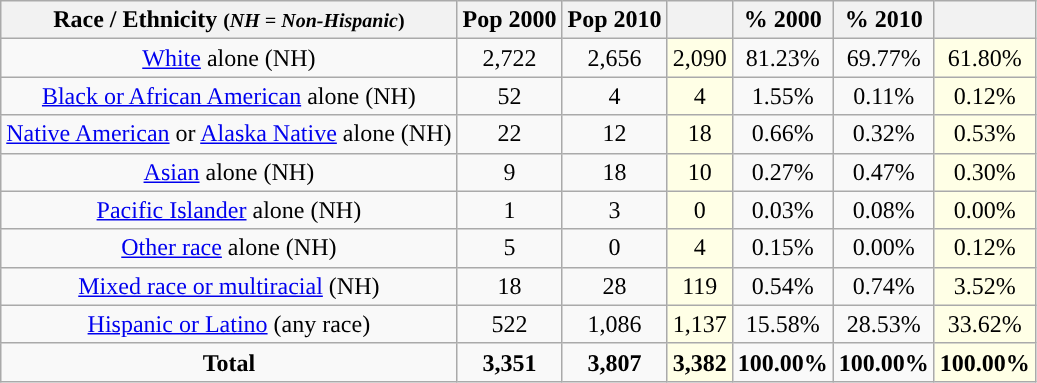<table class="wikitable"style="text-align:center;">
<tr>
<th>Race / Ethnicity <small>(<em>NH = Non-Hispanic</em>)</small></th>
<th>Pop 2000</th>
<th>Pop 2010</th>
<th></th>
<th>% 2000</th>
<th>% 2010</th>
<th></th>
</tr>
<tr>
<td><a href='#'>White</a> alone (NH)</td>
<td>2,722</td>
<td>2,656</td>
<td style='background: #ffffe6;'>2,090</td>
<td>81.23%</td>
<td>69.77%</td>
<td style='background: #ffffe6;'>61.80%</td>
</tr>
<tr>
<td><a href='#'>Black or African American</a> alone (NH)</td>
<td>52</td>
<td>4</td>
<td style='background: #ffffe6;'>4</td>
<td>1.55%</td>
<td>0.11%</td>
<td style='background: #ffffe6;'>0.12%</td>
</tr>
<tr>
<td><a href='#'>Native American</a> or <a href='#'>Alaska Native</a> alone (NH)</td>
<td>22</td>
<td>12</td>
<td style='background: #ffffe6;'>18</td>
<td>0.66%</td>
<td>0.32%</td>
<td style='background: #ffffe6;'>0.53%</td>
</tr>
<tr>
<td><a href='#'>Asian</a> alone (NH)</td>
<td>9</td>
<td>18</td>
<td style='background: #ffffe6;'>10</td>
<td>0.27%</td>
<td>0.47%</td>
<td style='background: #ffffe6;'>0.30%</td>
</tr>
<tr>
<td><a href='#'>Pacific Islander</a> alone (NH)</td>
<td>1</td>
<td>3</td>
<td style='background: #ffffe6;'>0</td>
<td>0.03%</td>
<td>0.08%</td>
<td style='background: #ffffe6;'>0.00%</td>
</tr>
<tr>
<td><a href='#'>Other race</a> alone (NH)</td>
<td>5</td>
<td>0</td>
<td style='background: #ffffe6;'>4</td>
<td>0.15%</td>
<td>0.00%</td>
<td style='background: #ffffe6;'>0.12%</td>
</tr>
<tr>
<td><a href='#'>Mixed race or multiracial</a> (NH)</td>
<td>18</td>
<td>28</td>
<td style='background: #ffffe6;'>119</td>
<td>0.54%</td>
<td>0.74%</td>
<td style='background: #ffffe6;'>3.52%</td>
</tr>
<tr>
<td><a href='#'>Hispanic or Latino</a> (any race)</td>
<td>522</td>
<td>1,086</td>
<td style='background: #ffffe6;'>1,137</td>
<td>15.58%</td>
<td>28.53%</td>
<td style='background: #ffffe6;'>33.62%</td>
</tr>
<tr>
<td><strong>Total</strong></td>
<td><strong>3,351</strong></td>
<td><strong>3,807</strong></td>
<td style='background: #ffffe6;'><strong>3,382</strong></td>
<td><strong>100.00%</strong></td>
<td><strong>100.00%</strong></td>
<td style='background: #ffffe6;'><strong>100.00%</strong></td>
</tr>
</table>
